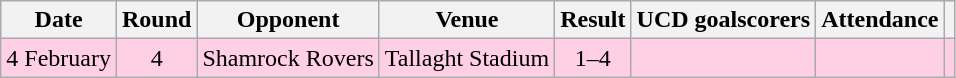<table class="wikitable" Style="text-align: center">
<tr>
<th>Date</th>
<th>Round</th>
<th>Opponent</th>
<th>Venue</th>
<th>Result<br></th>
<th>UCD goalscorers</th>
<th>Attendance</th>
<th></th>
</tr>
<tr style="background:#ffd0e3">
<td>4 February</td>
<td>4</td>
<td>Shamrock Rovers</td>
<td>Tallaght Stadium</td>
<td>1–4</td>
<td></td>
<td></td>
<td></td>
</tr>
</table>
